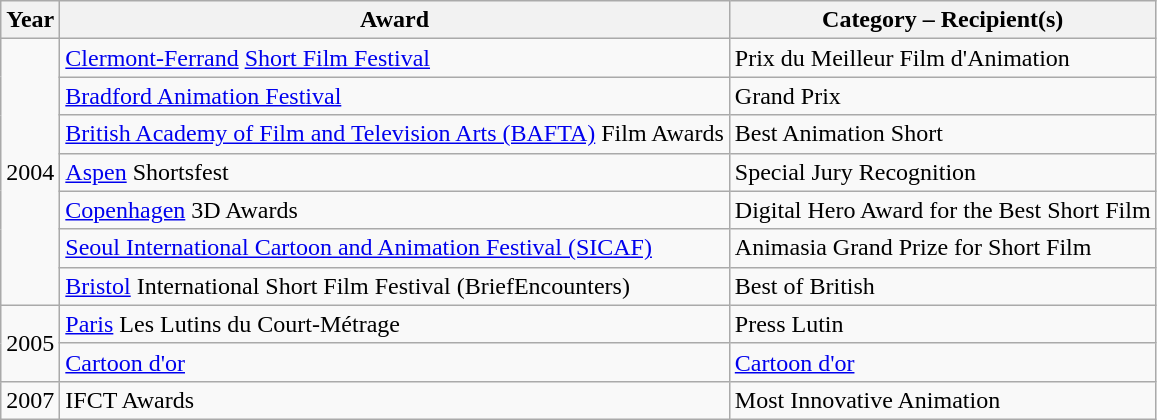<table class="wikitable" border="1">
<tr>
<th>Year</th>
<th>Award</th>
<th>Category – Recipient(s)</th>
</tr>
<tr>
<td rowspan="7">2004</td>
<td><a href='#'>Clermont-Ferrand</a> <a href='#'>Short Film Festival</a></td>
<td>Prix du Meilleur Film d'Animation</td>
</tr>
<tr>
<td><a href='#'>Bradford Animation Festival</a></td>
<td>Grand Prix</td>
</tr>
<tr>
<td><a href='#'>British Academy of Film and Television Arts (BAFTA)</a> Film Awards</td>
<td>Best Animation Short</td>
</tr>
<tr>
<td><a href='#'>Aspen</a> Shortsfest</td>
<td>Special Jury Recognition</td>
</tr>
<tr>
<td><a href='#'>Copenhagen</a> 3D Awards</td>
<td>Digital Hero Award for the Best Short Film</td>
</tr>
<tr>
<td><a href='#'>Seoul International Cartoon and Animation Festival (SICAF)</a></td>
<td>Animasia Grand Prize for Short Film</td>
</tr>
<tr>
<td><a href='#'>Bristol</a> International Short Film Festival (BriefEncounters)</td>
<td>Best of British</td>
</tr>
<tr>
<td rowspan="2">2005</td>
<td><a href='#'>Paris</a> Les Lutins du Court-Métrage</td>
<td>Press Lutin</td>
</tr>
<tr>
<td><a href='#'>Cartoon d'or</a></td>
<td><a href='#'>Cartoon d'or</a></td>
</tr>
<tr>
<td>2007</td>
<td>IFCT Awards</td>
<td>Most Innovative Animation</td>
</tr>
</table>
